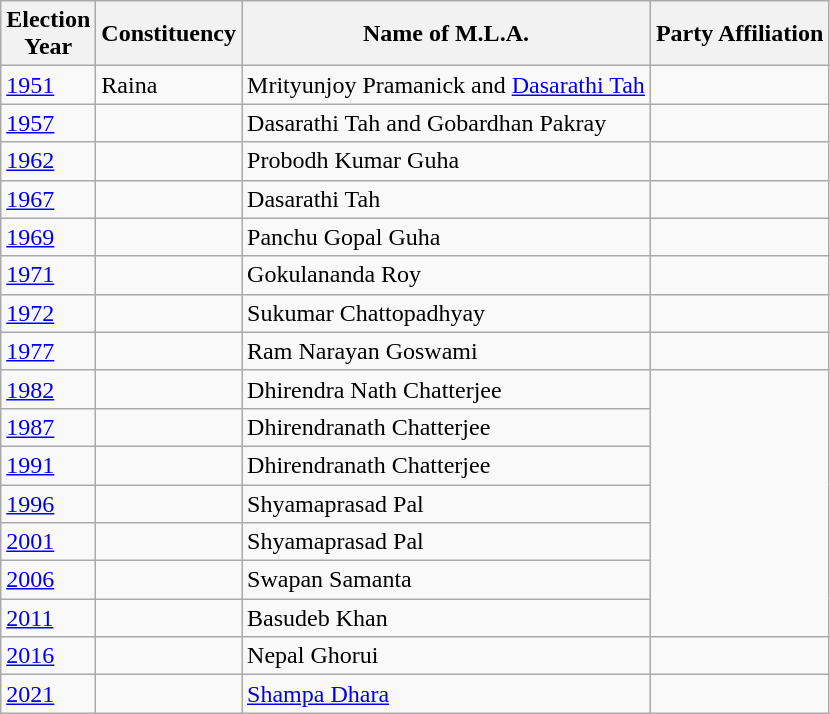<table class="wikitable sortable">
<tr>
<th>Election<br> Year</th>
<th>Constituency</th>
<th>Name of M.L.A.</th>
<th colspan=2>Party Affiliation</th>
</tr>
<tr>
<td><a href='#'>1951</a></td>
<td>Raina</td>
<td>Mrityunjoy Pramanick and <a href='#'>Dasarathi Tah</a></td>
<td></td>
</tr>
<tr>
<td><a href='#'>1957</a></td>
<td></td>
<td>Dasarathi Tah and Gobardhan Pakray</td>
<td></td>
</tr>
<tr>
<td><a href='#'>1962</a></td>
<td></td>
<td>Probodh Kumar Guha</td>
<td></td>
</tr>
<tr>
<td><a href='#'>1967</a></td>
<td></td>
<td>Dasarathi Tah</td>
<td></td>
</tr>
<tr>
<td><a href='#'>1969</a></td>
<td></td>
<td>Panchu Gopal Guha</td>
<td></td>
</tr>
<tr>
<td><a href='#'>1971</a></td>
<td></td>
<td>Gokulananda Roy</td>
</tr>
<tr>
<td><a href='#'>1972</a></td>
<td></td>
<td>Sukumar Chattopadhyay</td>
<td></td>
</tr>
<tr>
<td><a href='#'>1977</a></td>
<td></td>
<td>Ram Narayan Goswami</td>
<td></td>
</tr>
<tr>
<td><a href='#'>1982</a></td>
<td></td>
<td>Dhirendra Nath Chatterjee</td>
</tr>
<tr>
<td><a href='#'>1987</a></td>
<td></td>
<td>Dhirendranath Chatterjee</td>
</tr>
<tr>
<td><a href='#'>1991</a></td>
<td></td>
<td>Dhirendranath Chatterjee</td>
</tr>
<tr>
<td><a href='#'>1996</a></td>
<td></td>
<td>Shyamaprasad Pal</td>
</tr>
<tr>
<td><a href='#'>2001</a></td>
<td></td>
<td>Shyamaprasad Pal</td>
</tr>
<tr>
<td><a href='#'>2006</a></td>
<td></td>
<td>Swapan Samanta</td>
</tr>
<tr>
<td><a href='#'>2011</a></td>
<td></td>
<td>Basudeb Khan</td>
</tr>
<tr>
<td><a href='#'>2016</a></td>
<td></td>
<td>Nepal Ghorui</td>
<td></td>
</tr>
<tr>
<td><a href='#'>2021</a></td>
<td></td>
<td><a href='#'>Shampa Dhara</a></td>
</tr>
</table>
